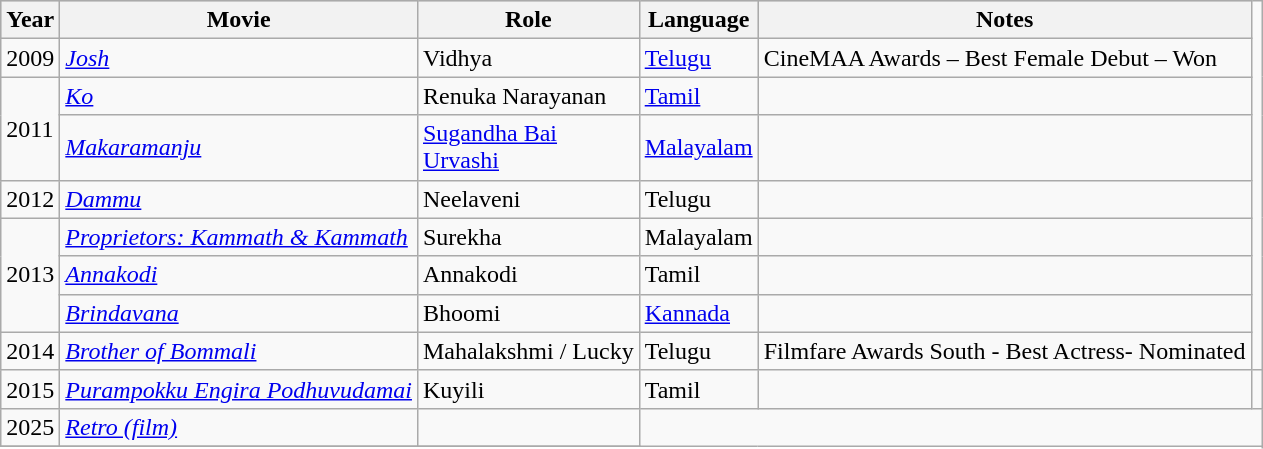<table class="wikitable sortable">
<tr style="background:#ccc; text-align:center;">
<th>Year</th>
<th>Movie</th>
<th>Role</th>
<th>Language</th>
<th>Notes</th>
</tr>
<tr>
<td>2009</td>
<td><em><a href='#'>Josh</a></em></td>
<td>Vidhya</td>
<td><a href='#'>Telugu</a></td>
<td>CineMAA Awards – Best Female Debut – Won</td>
</tr>
<tr>
<td rowspan="2">2011</td>
<td><em><a href='#'>Ko</a></em></td>
<td>Renuka Narayanan</td>
<td><a href='#'>Tamil</a></td>
<td></td>
</tr>
<tr>
<td><em><a href='#'>Makaramanju</a></em></td>
<td><a href='#'>Sugandha Bai</a> <br> <a href='#'>Urvashi</a></td>
<td><a href='#'>Malayalam</a></td>
<td></td>
</tr>
<tr>
<td>2012</td>
<td><em><a href='#'>Dammu</a></em></td>
<td>Neelaveni</td>
<td>Telugu</td>
<td></td>
</tr>
<tr>
<td rowspan="3">2013</td>
<td><em><a href='#'>Proprietors: Kammath & Kammath</a></em></td>
<td>Surekha</td>
<td>Malayalam</td>
<td></td>
</tr>
<tr>
<td><em><a href='#'>Annakodi</a></em></td>
<td>Annakodi</td>
<td>Tamil</td>
<td></td>
</tr>
<tr>
<td><em><a href='#'>Brindavana</a></em></td>
<td>Bhoomi</td>
<td><a href='#'>Kannada</a></td>
<td></td>
</tr>
<tr>
<td>2014</td>
<td><em><a href='#'>Brother of Bommali</a></em></td>
<td>Mahalakshmi / Lucky</td>
<td>Telugu</td>
<td>Filmfare Awards South - Best Actress- Nominated</td>
</tr>
<tr>
<td>2015</td>
<td><em><a href='#'>Purampokku Engira Podhuvudamai</a></em></td>
<td>Kuyili</td>
<td>Tamil</td>
<td></td>
<td></td>
</tr>
<tr>
<td>2025</td>
<td><em><a href='#'>Retro (film)</a></em></td>
<td></td>
</tr>
<tr>
</tr>
</table>
